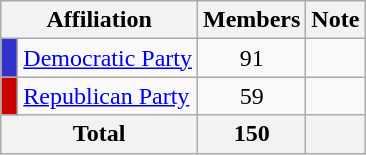<table class="wikitable">
<tr>
<th colspan="2" align="center" valign="bottom">Affiliation</th>
<th valign="bottom">Members</th>
<th valign="bottom">Note</th>
</tr>
<tr>
<td bgcolor="#3333CC"> </td>
<td><a href='#'>Democratic Party</a></td>
<td align="center">91</td>
<td></td>
</tr>
<tr>
<td bgcolor="#CC0000"> </td>
<td><a href='#'>Republican Party</a></td>
<td align="center">59</td>
<td></td>
</tr>
<tr>
<th colspan="2" align="center"><strong>Total</strong></th>
<th align="center"><strong>150</strong></th>
<th></th>
</tr>
</table>
